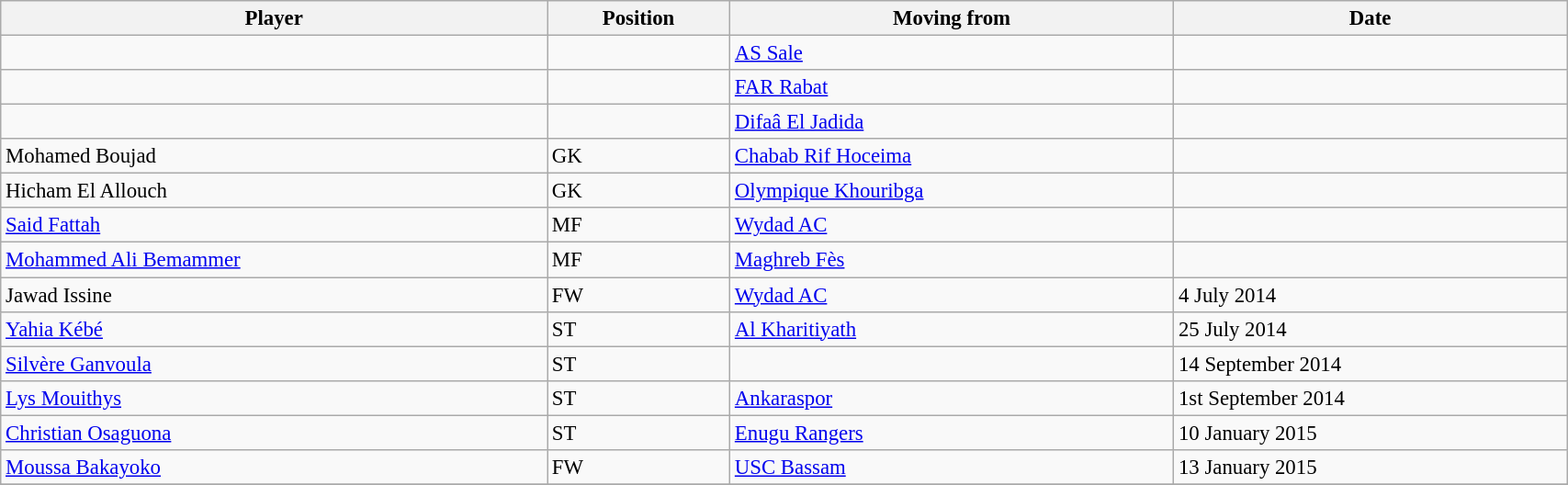<table width=90% class="wikitable sortable" style="text-align:center; font-size:95%; text-align:left">
<tr>
<th><strong>Player </strong></th>
<th><strong>Position </strong></th>
<th><strong>Moving from</strong></th>
<th><strong>Date </strong></th>
</tr>
<tr>
<td></td>
<td></td>
<td><a href='#'>AS Sale</a></td>
<td></td>
</tr>
<tr>
<td></td>
<td></td>
<td><a href='#'>FAR Rabat</a></td>
<td></td>
</tr>
<tr>
<td></td>
<td></td>
<td><a href='#'>Difaâ El Jadida</a></td>
<td></td>
</tr>
<tr>
<td> Mohamed Boujad</td>
<td>GK</td>
<td><a href='#'>Chabab Rif Hoceima</a></td>
<td></td>
</tr>
<tr>
<td> Hicham El Allouch</td>
<td>GK</td>
<td><a href='#'>Olympique Khouribga</a></td>
<td></td>
</tr>
<tr>
<td> <a href='#'>Said Fattah</a></td>
<td>MF</td>
<td><a href='#'>Wydad AC</a></td>
<td></td>
</tr>
<tr>
<td> <a href='#'>Mohammed Ali Bemammer</a></td>
<td>MF</td>
<td><a href='#'>Maghreb Fès</a></td>
<td></td>
</tr>
<tr>
<td> Jawad Issine</td>
<td>FW</td>
<td><a href='#'>Wydad AC</a></td>
<td>4 July 2014</td>
</tr>
<tr>
<td> <a href='#'>Yahia Kébé</a></td>
<td>ST</td>
<td> <a href='#'>Al Kharitiyath</a></td>
<td>25 July 2014</td>
</tr>
<tr>
<td> <a href='#'>Silvère Ganvoula</a></td>
<td>ST</td>
<td></td>
<td>14 September 2014</td>
</tr>
<tr>
<td> <a href='#'>Lys Mouithys</a></td>
<td>ST</td>
<td> <a href='#'>Ankaraspor</a></td>
<td>1st September 2014</td>
</tr>
<tr>
<td> <a href='#'>Christian Osaguona</a></td>
<td>ST</td>
<td> <a href='#'>Enugu Rangers</a></td>
<td>10 January 2015</td>
</tr>
<tr>
<td> <a href='#'>Moussa Bakayoko</a></td>
<td>FW</td>
<td> <a href='#'>USC Bassam</a></td>
<td>13 January 2015</td>
</tr>
<tr>
</tr>
<tr>
</tr>
</table>
